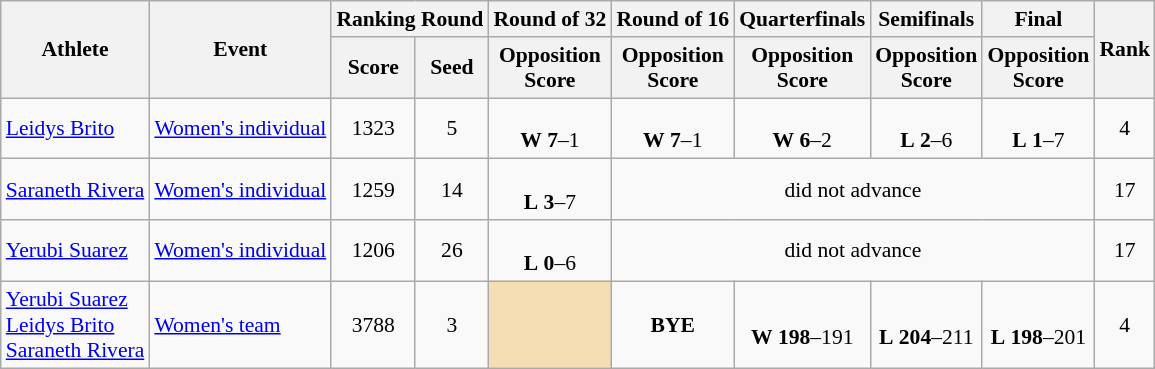<table class="wikitable" style="font-size:90%">
<tr>
<th rowspan="2">Athlete</th>
<th rowspan="2">Event</th>
<th colspan="2">Ranking Round</th>
<th>Round of 32</th>
<th>Round of 16</th>
<th>Quarterfinals</th>
<th>Semifinals</th>
<th>Final</th>
<th rowspan="2">Rank</th>
</tr>
<tr>
<th>Score</th>
<th>Seed</th>
<th>Opposition<br>Score</th>
<th>Opposition<br>Score</th>
<th>Opposition<br>Score</th>
<th>Opposition<br>Score</th>
<th>Opposition<br>Score</th>
</tr>
<tr>
<td><a href='#'>Leidys Brito</a></td>
<td><a href='#'>Women's individual</a></td>
<td align=center>1323</td>
<td align=center>5</td>
<td align=center><br> <strong>W</strong> <strong>7</strong>–1</td>
<td align=center><br> <strong>W</strong> <strong>7</strong>–1</td>
<td align=center><br> <strong>W</strong> <strong>6</strong>–2</td>
<td align=center><br> <strong>L</strong> <strong>2</strong>–6</td>
<td align=center><br> <strong>L</strong> <strong>1</strong>–7</td>
<td align=center>4</td>
</tr>
<tr>
<td><a href='#'>Saraneth Rivera</a></td>
<td><a href='#'>Women's individual</a></td>
<td align=center>1259</td>
<td align=center>14</td>
<td align=center><br> <strong>L</strong> <strong>3</strong>–7</td>
<td style="text-align:center;" colspan="4">did not advance</td>
<td align=center>17</td>
</tr>
<tr>
<td><a href='#'>Yerubi Suarez</a></td>
<td><a href='#'>Women's individual</a></td>
<td align=center>1206</td>
<td align=center>26</td>
<td align=center><br> <strong>L</strong> <strong>0</strong>–6</td>
<td style="text-align:center;" colspan="4">did not advance</td>
<td align=center>17</td>
</tr>
<tr>
<td><a href='#'>Yerubi Suarez</a><br><a href='#'>Leidys Brito</a><br><a href='#'>Saraneth Rivera</a></td>
<td><a href='#'>Women's team</a></td>
<td align=center>3788</td>
<td align=center>3</td>
<td style="text-align:center; background:wheat;"></td>
<td align=center><strong>BYE</strong></td>
<td align=center><br> <strong>W</strong> <strong>198</strong>–191</td>
<td align=center><br> <strong>L</strong> <strong>204</strong>–211</td>
<td align=center><br> <strong>L</strong> <strong>198</strong>–201</td>
<td align=center>4</td>
</tr>
</table>
